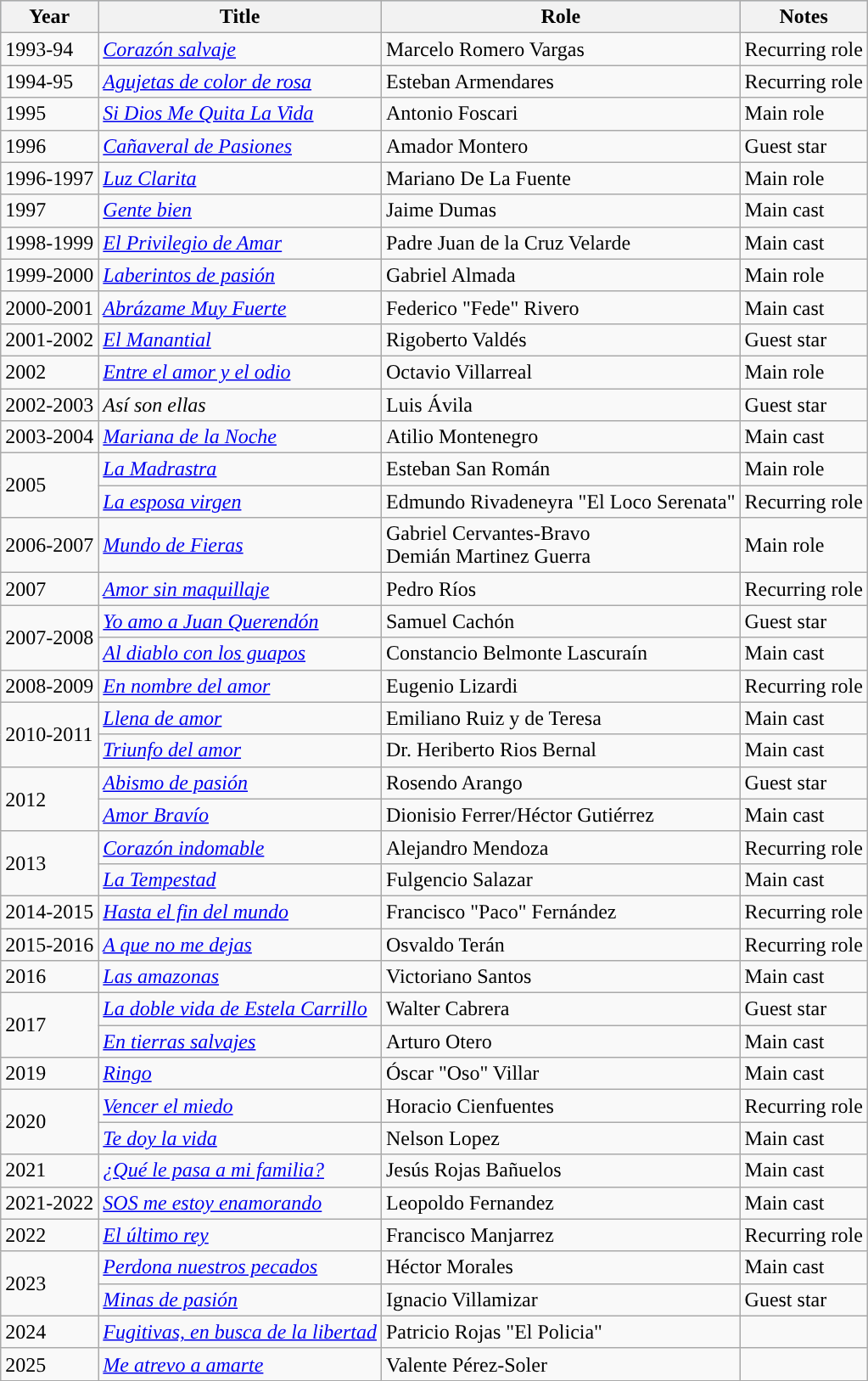<table class="wikitable">
<tr style="background:#b0c4de;">
<th>Year</th>
<th>Title</th>
<th>Role</th>
<th>Notes</th>
</tr>
<tr>
<td>1993-94</td>
<td><em><a href='#'>Corazón salvaje</a></em></td>
<td>Marcelo Romero Vargas</td>
<td>Recurring role</td>
</tr>
<tr>
<td>1994-95</td>
<td><em><a href='#'>Agujetas de color de rosa</a></em></td>
<td>Esteban Armendares</td>
<td>Recurring role</td>
</tr>
<tr>
<td>1995</td>
<td><em><a href='#'>Si Dios Me Quita La Vida</a></em></td>
<td>Antonio Foscari</td>
<td>Main role</td>
</tr>
<tr>
<td>1996</td>
<td><em><a href='#'>Cañaveral de Pasiones</a></em></td>
<td>Amador Montero</td>
<td>Guest star</td>
</tr>
<tr>
<td>1996-1997</td>
<td><em><a href='#'>Luz Clarita</a></em></td>
<td>Mariano De La Fuente</td>
<td>Main role</td>
</tr>
<tr>
<td>1997</td>
<td><em><a href='#'>Gente bien</a></em></td>
<td>Jaime Dumas</td>
<td>Main cast</td>
</tr>
<tr>
<td>1998-1999</td>
<td><em><a href='#'>El Privilegio de Amar</a></em></td>
<td>Padre Juan de la Cruz Velarde</td>
<td>Main cast</td>
</tr>
<tr>
<td>1999-2000</td>
<td><em><a href='#'>Laberintos de pasión</a></em></td>
<td>Gabriel Almada</td>
<td>Main role</td>
</tr>
<tr>
<td>2000-2001</td>
<td><em><a href='#'>Abrázame Muy Fuerte</a></em></td>
<td>Federico "Fede" Rivero</td>
<td>Main cast</td>
</tr>
<tr>
<td>2001-2002</td>
<td><em><a href='#'>El Manantial</a></em></td>
<td>Rigoberto Valdés</td>
<td>Guest star</td>
</tr>
<tr>
<td>2002</td>
<td><em><a href='#'>Entre el amor y el odio</a></em></td>
<td>Octavio Villarreal</td>
<td>Main role</td>
</tr>
<tr>
<td>2002-2003</td>
<td><em>Así son ellas</em></td>
<td>Luis Ávila</td>
<td>Guest star</td>
</tr>
<tr>
<td>2003-2004</td>
<td><em><a href='#'>Mariana de la Noche</a></em></td>
<td>Atilio Montenegro</td>
<td>Main cast</td>
</tr>
<tr>
<td rowspan=2>2005</td>
<td><em><a href='#'>La Madrastra</a></em></td>
<td>Esteban San Román</td>
<td>Main role</td>
</tr>
<tr>
<td><em><a href='#'>La esposa virgen</a></em></td>
<td>Edmundo Rivadeneyra "El Loco Serenata"</td>
<td>Recurring role</td>
</tr>
<tr>
<td>2006-2007</td>
<td><em><a href='#'>Mundo de Fieras</a></em></td>
<td>Gabriel Cervantes-Bravo<br>Demián Martinez Guerra</td>
<td>Main role</td>
</tr>
<tr>
<td>2007</td>
<td><em><a href='#'>Amor sin maquillaje</a></em></td>
<td>Pedro Ríos</td>
<td>Recurring role</td>
</tr>
<tr>
<td rowspan=2>2007-2008</td>
<td><em><a href='#'>Yo amo a Juan Querendón</a></em></td>
<td>Samuel Cachón</td>
<td>Guest star</td>
</tr>
<tr>
<td><em><a href='#'>Al diablo con los guapos</a></em></td>
<td>Constancio Belmonte Lascuraín</td>
<td>Main cast</td>
</tr>
<tr>
<td>2008-2009</td>
<td><em><a href='#'>En nombre del amor</a></em></td>
<td>Eugenio Lizardi</td>
<td>Recurring role</td>
</tr>
<tr>
<td rowspan=2>2010-2011</td>
<td><em><a href='#'>Llena de amor</a></em></td>
<td>Emiliano Ruiz y de Teresa</td>
<td>Main cast</td>
</tr>
<tr>
<td><em><a href='#'>Triunfo del amor</a></em></td>
<td>Dr. Heriberto Rios Bernal</td>
<td>Main cast</td>
</tr>
<tr>
<td rowspan=2>2012</td>
<td><em><a href='#'>Abismo de pasión</a></em></td>
<td>Rosendo Arango</td>
<td>Guest star</td>
</tr>
<tr>
<td><em><a href='#'>Amor Bravío</a></em></td>
<td>Dionisio Ferrer/Héctor Gutiérrez</td>
<td>Main cast</td>
</tr>
<tr>
<td rowspan=2>2013</td>
<td><em><a href='#'>Corazón indomable</a></em></td>
<td>Alejandro Mendoza</td>
<td>Recurring role</td>
</tr>
<tr>
<td><em><a href='#'>La Tempestad</a></em></td>
<td>Fulgencio Salazar</td>
<td>Main cast</td>
</tr>
<tr>
<td>2014-2015</td>
<td><em><a href='#'>Hasta el fin del mundo</a></em></td>
<td>Francisco "Paco" Fernández</td>
<td>Recurring role</td>
</tr>
<tr>
<td>2015-2016</td>
<td><em><a href='#'>A que no me dejas</a></em></td>
<td>Osvaldo Terán</td>
<td>Recurring role</td>
</tr>
<tr>
<td>2016</td>
<td><em><a href='#'>Las amazonas</a></em></td>
<td>Victoriano Santos</td>
<td>Main cast</td>
</tr>
<tr>
<td rowspan=2>2017</td>
<td><em><a href='#'>La doble vida de Estela Carrillo</a></em></td>
<td>Walter Cabrera</td>
<td>Guest star</td>
</tr>
<tr>
<td><em><a href='#'>En tierras salvajes</a></em></td>
<td>Arturo Otero</td>
<td>Main cast</td>
</tr>
<tr>
<td>2019</td>
<td><em><a href='#'>Ringo</a></em></td>
<td>Óscar "Oso" Villar</td>
<td>Main cast</td>
</tr>
<tr>
<td rowspan=2>2020</td>
<td><em><a href='#'>Vencer el miedo</a></em></td>
<td>Horacio Cienfuentes</td>
<td>Recurring role</td>
</tr>
<tr>
<td><em><a href='#'>Te doy la vida</a></em></td>
<td>Nelson Lopez</td>
<td>Main cast</td>
</tr>
<tr>
<td>2021</td>
<td><em><a href='#'>¿Qué le pasa a mi familia?</a></em></td>
<td>Jesús Rojas Bañuelos</td>
<td>Main cast</td>
</tr>
<tr>
<td>2021-2022</td>
<td><em><a href='#'>SOS me estoy enamorando</a></em></td>
<td>Leopoldo Fernandez</td>
<td>Main cast</td>
</tr>
<tr>
<td>2022</td>
<td><em><a href='#'>El último rey</a></em></td>
<td>Francisco Manjarrez</td>
<td>Recurring role</td>
</tr>
<tr>
<td rowspan=2>2023</td>
<td><em><a href='#'>Perdona nuestros pecados</a></em></td>
<td>Héctor Morales</td>
<td>Main cast</td>
</tr>
<tr>
<td><em><a href='#'>Minas de pasión</a></em></td>
<td>Ignacio Villamizar</td>
<td>Guest star</td>
</tr>
<tr>
<td>2024</td>
<td><em><a href='#'>Fugitivas, en busca de la libertad</a></em></td>
<td>Patricio Rojas "El Policia"</td>
<td></td>
</tr>
<tr>
<td>2025</td>
<td><em><a href='#'>Me atrevo a amarte</a></em></td>
<td>Valente Pérez-Soler</td>
<td></td>
</tr>
</table>
